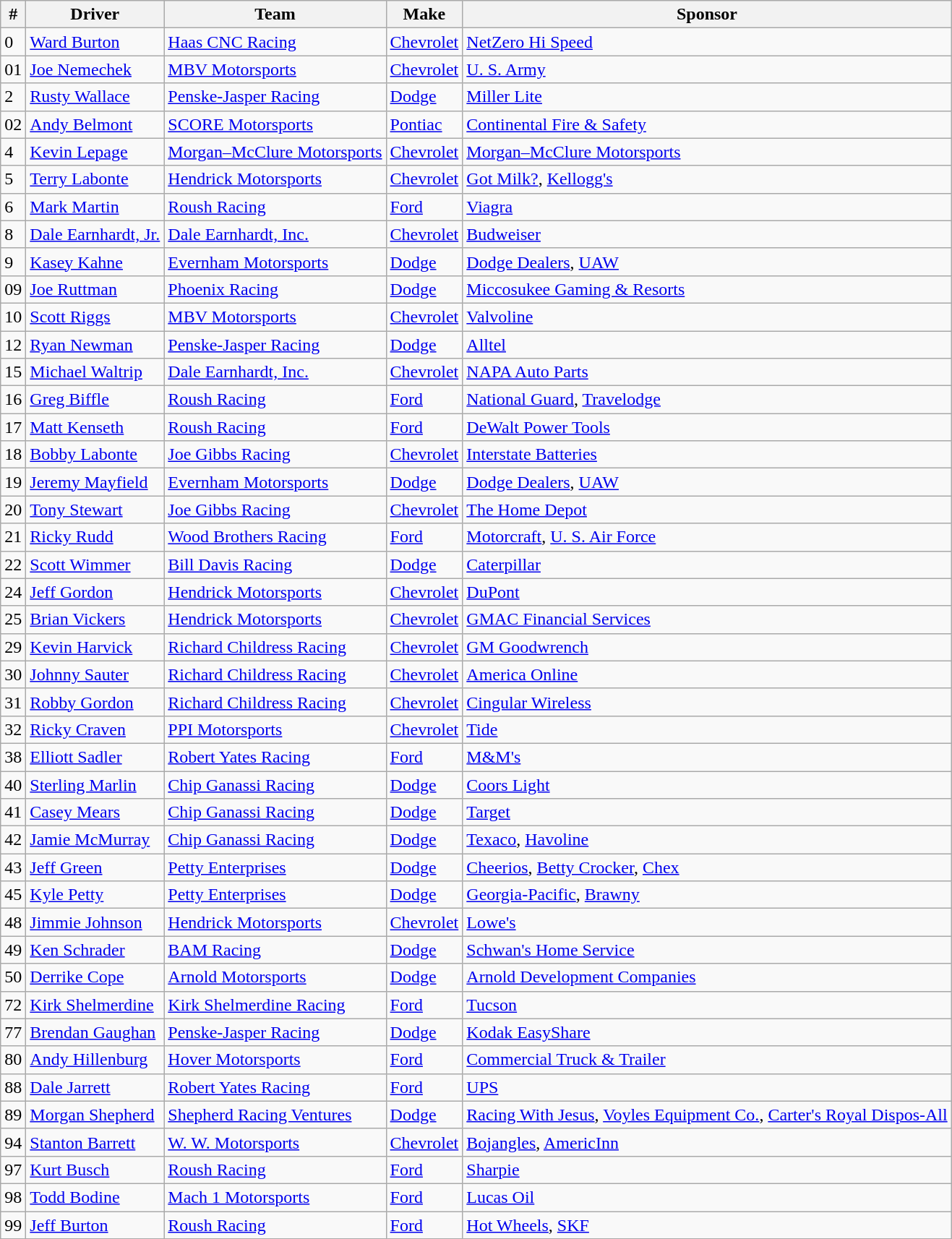<table class="wikitable">
<tr>
<th>#</th>
<th>Driver</th>
<th>Team</th>
<th>Make</th>
<th>Sponsor</th>
</tr>
<tr>
<td>0</td>
<td><a href='#'>Ward Burton</a></td>
<td><a href='#'>Haas CNC Racing</a></td>
<td><a href='#'>Chevrolet</a></td>
<td><a href='#'>NetZero Hi Speed</a></td>
</tr>
<tr>
<td>01</td>
<td><a href='#'>Joe Nemechek</a></td>
<td><a href='#'>MBV Motorsports</a></td>
<td><a href='#'>Chevrolet</a></td>
<td><a href='#'>U. S. Army</a></td>
</tr>
<tr>
<td>2</td>
<td><a href='#'>Rusty Wallace</a></td>
<td><a href='#'>Penske-Jasper Racing</a></td>
<td><a href='#'>Dodge</a></td>
<td><a href='#'>Miller Lite</a></td>
</tr>
<tr>
<td>02</td>
<td><a href='#'>Andy Belmont</a></td>
<td><a href='#'>SCORE Motorsports</a></td>
<td><a href='#'>Pontiac</a></td>
<td><a href='#'>Continental Fire & Safety</a></td>
</tr>
<tr>
<td>4</td>
<td><a href='#'>Kevin Lepage</a></td>
<td><a href='#'>Morgan–McClure Motorsports</a></td>
<td><a href='#'>Chevrolet</a></td>
<td><a href='#'>Morgan–McClure Motorsports</a></td>
</tr>
<tr>
<td>5</td>
<td><a href='#'>Terry Labonte</a></td>
<td><a href='#'>Hendrick Motorsports</a></td>
<td><a href='#'>Chevrolet</a></td>
<td><a href='#'>Got Milk?</a>, <a href='#'>Kellogg's</a></td>
</tr>
<tr>
<td>6</td>
<td><a href='#'>Mark Martin</a></td>
<td><a href='#'>Roush Racing</a></td>
<td><a href='#'>Ford</a></td>
<td><a href='#'>Viagra</a></td>
</tr>
<tr>
<td>8</td>
<td><a href='#'>Dale Earnhardt, Jr.</a></td>
<td><a href='#'>Dale Earnhardt, Inc.</a></td>
<td><a href='#'>Chevrolet</a></td>
<td><a href='#'>Budweiser</a></td>
</tr>
<tr>
<td>9</td>
<td><a href='#'>Kasey Kahne</a></td>
<td><a href='#'>Evernham Motorsports</a></td>
<td><a href='#'>Dodge</a></td>
<td><a href='#'>Dodge Dealers</a>, <a href='#'>UAW</a></td>
</tr>
<tr>
<td>09</td>
<td><a href='#'>Joe Ruttman</a></td>
<td><a href='#'>Phoenix Racing</a></td>
<td><a href='#'>Dodge</a></td>
<td><a href='#'>Miccosukee Gaming & Resorts</a></td>
</tr>
<tr>
<td>10</td>
<td><a href='#'>Scott Riggs</a></td>
<td><a href='#'>MBV Motorsports</a></td>
<td><a href='#'>Chevrolet</a></td>
<td><a href='#'>Valvoline</a></td>
</tr>
<tr>
<td>12</td>
<td><a href='#'>Ryan Newman</a></td>
<td><a href='#'>Penske-Jasper Racing</a></td>
<td><a href='#'>Dodge</a></td>
<td><a href='#'>Alltel</a></td>
</tr>
<tr>
<td>15</td>
<td><a href='#'>Michael Waltrip</a></td>
<td><a href='#'>Dale Earnhardt, Inc.</a></td>
<td><a href='#'>Chevrolet</a></td>
<td><a href='#'>NAPA Auto Parts</a></td>
</tr>
<tr>
<td>16</td>
<td><a href='#'>Greg Biffle</a></td>
<td><a href='#'>Roush Racing</a></td>
<td><a href='#'>Ford</a></td>
<td><a href='#'>National Guard</a>, <a href='#'>Travelodge</a></td>
</tr>
<tr>
<td>17</td>
<td><a href='#'>Matt Kenseth</a></td>
<td><a href='#'>Roush Racing</a></td>
<td><a href='#'>Ford</a></td>
<td><a href='#'>DeWalt Power Tools</a></td>
</tr>
<tr>
<td>18</td>
<td><a href='#'>Bobby Labonte</a></td>
<td><a href='#'>Joe Gibbs Racing</a></td>
<td><a href='#'>Chevrolet</a></td>
<td><a href='#'>Interstate Batteries</a></td>
</tr>
<tr>
<td>19</td>
<td><a href='#'>Jeremy Mayfield</a></td>
<td><a href='#'>Evernham Motorsports</a></td>
<td><a href='#'>Dodge</a></td>
<td><a href='#'>Dodge Dealers</a>, <a href='#'>UAW</a></td>
</tr>
<tr>
<td>20</td>
<td><a href='#'>Tony Stewart</a></td>
<td><a href='#'>Joe Gibbs Racing</a></td>
<td><a href='#'>Chevrolet</a></td>
<td><a href='#'>The Home Depot</a></td>
</tr>
<tr>
<td>21</td>
<td><a href='#'>Ricky Rudd</a></td>
<td><a href='#'>Wood Brothers Racing</a></td>
<td><a href='#'>Ford</a></td>
<td><a href='#'>Motorcraft</a>, <a href='#'>U. S. Air Force</a></td>
</tr>
<tr>
<td>22</td>
<td><a href='#'>Scott Wimmer</a></td>
<td><a href='#'>Bill Davis Racing</a></td>
<td><a href='#'>Dodge</a></td>
<td><a href='#'>Caterpillar</a></td>
</tr>
<tr>
<td>24</td>
<td><a href='#'>Jeff Gordon</a></td>
<td><a href='#'>Hendrick Motorsports</a></td>
<td><a href='#'>Chevrolet</a></td>
<td><a href='#'>DuPont</a></td>
</tr>
<tr>
<td>25</td>
<td><a href='#'>Brian Vickers</a></td>
<td><a href='#'>Hendrick Motorsports</a></td>
<td><a href='#'>Chevrolet</a></td>
<td><a href='#'>GMAC Financial Services</a></td>
</tr>
<tr>
<td>29</td>
<td><a href='#'>Kevin Harvick</a></td>
<td><a href='#'>Richard Childress Racing</a></td>
<td><a href='#'>Chevrolet</a></td>
<td><a href='#'>GM Goodwrench</a></td>
</tr>
<tr>
<td>30</td>
<td><a href='#'>Johnny Sauter</a></td>
<td><a href='#'>Richard Childress Racing</a></td>
<td><a href='#'>Chevrolet</a></td>
<td><a href='#'>America Online</a></td>
</tr>
<tr>
<td>31</td>
<td><a href='#'>Robby Gordon</a></td>
<td><a href='#'>Richard Childress Racing</a></td>
<td><a href='#'>Chevrolet</a></td>
<td><a href='#'>Cingular Wireless</a></td>
</tr>
<tr>
<td>32</td>
<td><a href='#'>Ricky Craven</a></td>
<td><a href='#'>PPI Motorsports</a></td>
<td><a href='#'>Chevrolet</a></td>
<td><a href='#'>Tide</a></td>
</tr>
<tr>
<td>38</td>
<td><a href='#'>Elliott Sadler</a></td>
<td><a href='#'>Robert Yates Racing</a></td>
<td><a href='#'>Ford</a></td>
<td><a href='#'>M&M's</a></td>
</tr>
<tr>
<td>40</td>
<td><a href='#'>Sterling Marlin</a></td>
<td><a href='#'>Chip Ganassi Racing</a></td>
<td><a href='#'>Dodge</a></td>
<td><a href='#'>Coors Light</a></td>
</tr>
<tr>
<td>41</td>
<td><a href='#'>Casey Mears</a></td>
<td><a href='#'>Chip Ganassi Racing</a></td>
<td><a href='#'>Dodge</a></td>
<td><a href='#'>Target</a></td>
</tr>
<tr>
<td>42</td>
<td><a href='#'>Jamie McMurray</a></td>
<td><a href='#'>Chip Ganassi Racing</a></td>
<td><a href='#'>Dodge</a></td>
<td><a href='#'>Texaco</a>, <a href='#'>Havoline</a></td>
</tr>
<tr>
<td>43</td>
<td><a href='#'>Jeff Green</a></td>
<td><a href='#'>Petty Enterprises</a></td>
<td><a href='#'>Dodge</a></td>
<td><a href='#'>Cheerios</a>, <a href='#'>Betty Crocker</a>, <a href='#'>Chex</a></td>
</tr>
<tr>
<td>45</td>
<td><a href='#'>Kyle Petty</a></td>
<td><a href='#'>Petty Enterprises</a></td>
<td><a href='#'>Dodge</a></td>
<td><a href='#'>Georgia-Pacific</a>, <a href='#'>Brawny</a></td>
</tr>
<tr>
<td>48</td>
<td><a href='#'>Jimmie Johnson</a></td>
<td><a href='#'>Hendrick Motorsports</a></td>
<td><a href='#'>Chevrolet</a></td>
<td><a href='#'>Lowe's</a></td>
</tr>
<tr>
<td>49</td>
<td><a href='#'>Ken Schrader</a></td>
<td><a href='#'>BAM Racing</a></td>
<td><a href='#'>Dodge</a></td>
<td><a href='#'>Schwan's Home Service</a></td>
</tr>
<tr>
<td>50</td>
<td><a href='#'>Derrike Cope</a></td>
<td><a href='#'>Arnold Motorsports</a></td>
<td><a href='#'>Dodge</a></td>
<td><a href='#'>Arnold Development Companies</a></td>
</tr>
<tr>
<td>72</td>
<td><a href='#'>Kirk Shelmerdine</a></td>
<td><a href='#'>Kirk Shelmerdine Racing</a></td>
<td><a href='#'>Ford</a></td>
<td><a href='#'>Tucson</a></td>
</tr>
<tr>
<td>77</td>
<td><a href='#'>Brendan Gaughan</a></td>
<td><a href='#'>Penske-Jasper Racing</a></td>
<td><a href='#'>Dodge</a></td>
<td><a href='#'>Kodak EasyShare</a></td>
</tr>
<tr>
<td>80</td>
<td><a href='#'>Andy Hillenburg</a></td>
<td><a href='#'>Hover Motorsports</a></td>
<td><a href='#'>Ford</a></td>
<td><a href='#'>Commercial Truck & Trailer</a></td>
</tr>
<tr>
<td>88</td>
<td><a href='#'>Dale Jarrett</a></td>
<td><a href='#'>Robert Yates Racing</a></td>
<td><a href='#'>Ford</a></td>
<td><a href='#'>UPS</a></td>
</tr>
<tr>
<td>89</td>
<td><a href='#'>Morgan Shepherd</a></td>
<td><a href='#'>Shepherd Racing Ventures</a></td>
<td><a href='#'>Dodge</a></td>
<td><a href='#'>Racing With Jesus</a>, <a href='#'>Voyles Equipment Co.</a>, <a href='#'>Carter's Royal Dispos-All</a></td>
</tr>
<tr>
<td>94</td>
<td><a href='#'>Stanton Barrett</a></td>
<td><a href='#'>W. W. Motorsports</a></td>
<td><a href='#'>Chevrolet</a></td>
<td><a href='#'>Bojangles</a>, <a href='#'>AmericInn</a></td>
</tr>
<tr>
<td>97</td>
<td><a href='#'>Kurt Busch</a></td>
<td><a href='#'>Roush Racing</a></td>
<td><a href='#'>Ford</a></td>
<td><a href='#'>Sharpie</a></td>
</tr>
<tr>
<td>98</td>
<td><a href='#'>Todd Bodine</a></td>
<td><a href='#'>Mach 1 Motorsports</a></td>
<td><a href='#'>Ford</a></td>
<td><a href='#'>Lucas Oil</a></td>
</tr>
<tr>
<td>99</td>
<td><a href='#'>Jeff Burton</a></td>
<td><a href='#'>Roush Racing</a></td>
<td><a href='#'>Ford</a></td>
<td><a href='#'>Hot Wheels</a>, <a href='#'>SKF</a></td>
</tr>
</table>
